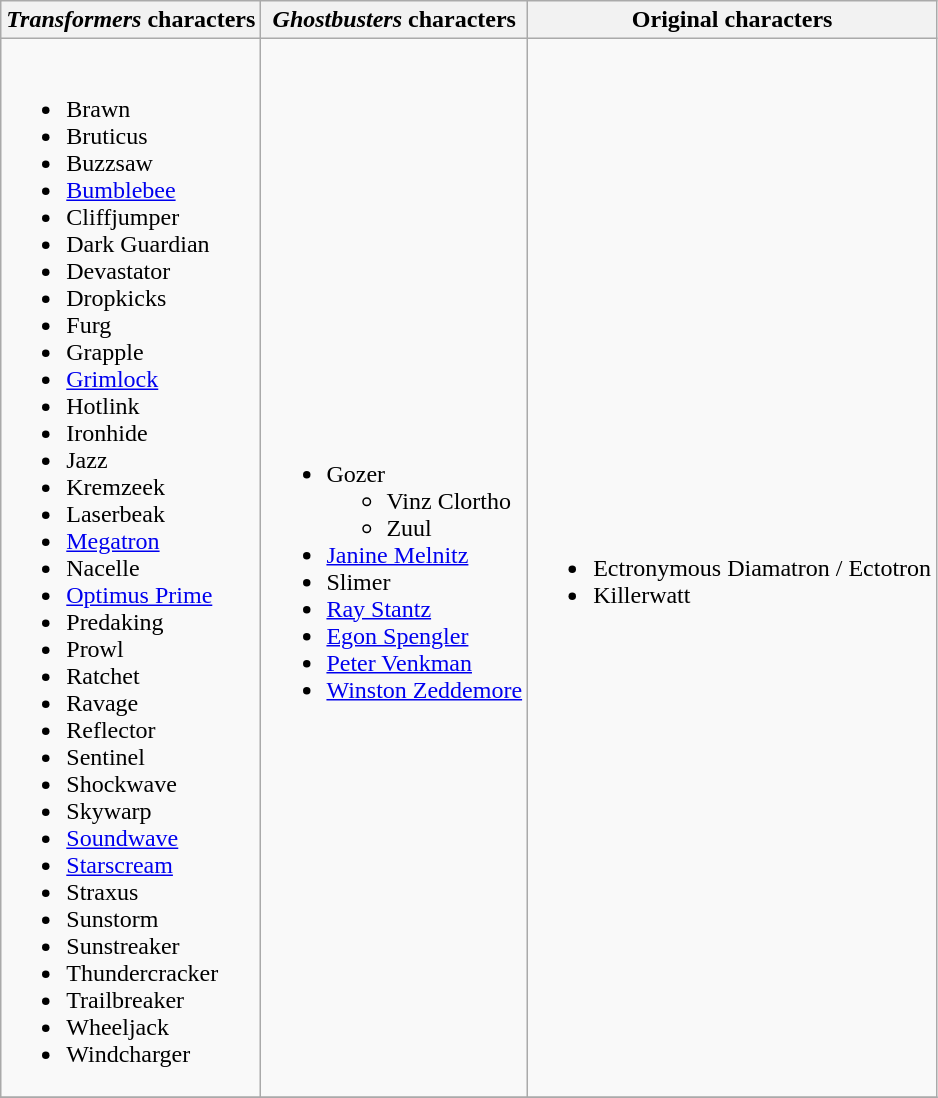<table class="wikitable" style="text-align:center;">
<tr>
<th><em>Transformers</em> characters</th>
<th><em>Ghostbusters</em> characters</th>
<th>Original characters</th>
</tr>
<tr>
<td style="text-align: left;"><br><ul><li>Brawn</li><li>Bruticus</li><li>Buzzsaw</li><li><a href='#'>Bumblebee</a></li><li>Cliffjumper</li><li>Dark Guardian</li><li>Devastator</li><li>Dropkicks</li><li>Furg</li><li>Grapple</li><li><a href='#'>Grimlock</a></li><li>Hotlink</li><li>Ironhide</li><li>Jazz</li><li>Kremzeek</li><li>Laserbeak</li><li><a href='#'>Megatron</a></li><li>Nacelle</li><li><a href='#'>Optimus Prime</a></li><li>Predaking</li><li>Prowl</li><li>Ratchet</li><li>Ravage</li><li>Reflector</li><li>Sentinel</li><li>Shockwave</li><li>Skywarp</li><li><a href='#'>Soundwave</a></li><li><a href='#'>Starscream</a></li><li>Straxus</li><li>Sunstorm</li><li>Sunstreaker</li><li>Thundercracker</li><li>Trailbreaker</li><li>Wheeljack</li><li>Windcharger</li></ul></td>
<td style="text-align: left;"><br><ul><li>Gozer<ul><li>Vinz Clortho</li><li>Zuul</li></ul></li><li><a href='#'>Janine Melnitz</a></li><li>Slimer</li><li><a href='#'>Ray Stantz</a></li><li><a href='#'>Egon Spengler</a></li><li><a href='#'>Peter Venkman</a></li><li><a href='#'>Winston Zeddemore</a></li></ul></td>
<td style="text-align: left;"><br><ul><li>Ectronymous Diamatron / Ectotron</li><li>Killerwatt</li></ul></td>
</tr>
<tr>
</tr>
</table>
